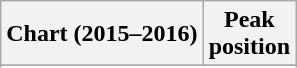<table class="wikitable sortable">
<tr>
<th align="left">Chart (2015–2016)</th>
<th align="center">Peak<br>position</th>
</tr>
<tr>
</tr>
<tr>
</tr>
<tr>
</tr>
<tr>
</tr>
<tr>
</tr>
</table>
